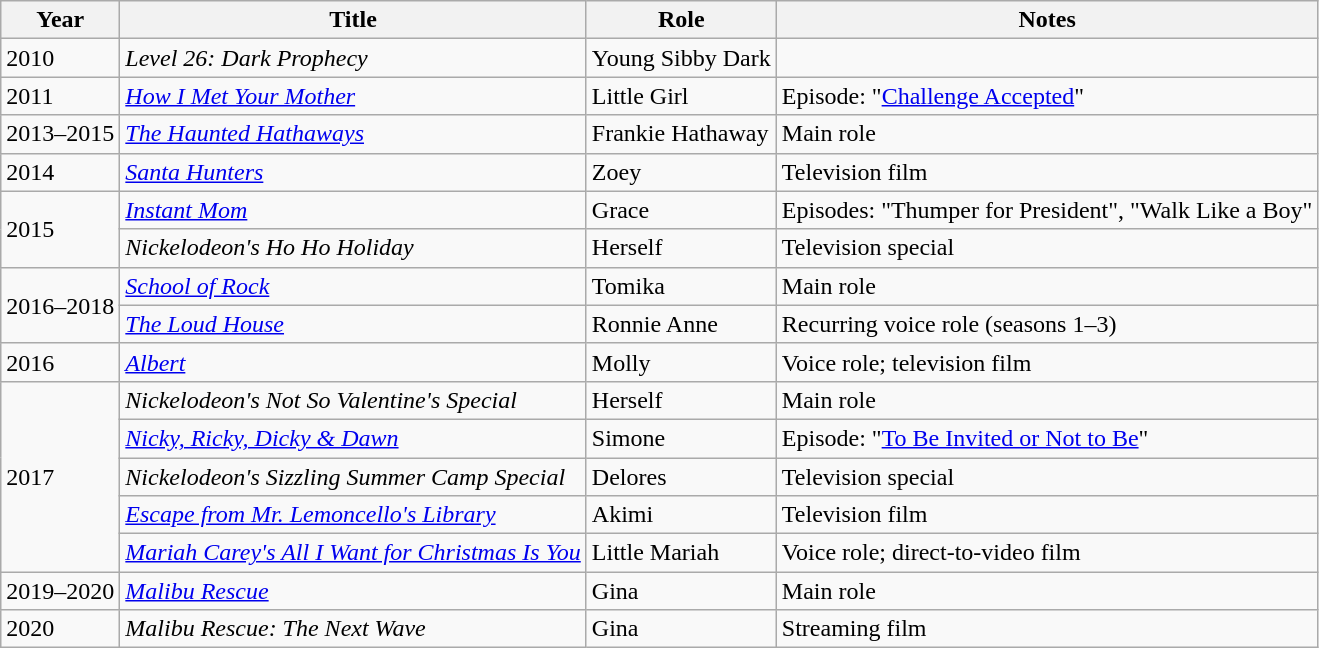<table class="wikitable sortable plainrowheaders">
<tr>
<th scope="col">Year</th>
<th scope="col">Title</th>
<th scope="col">Role</th>
<th scope="col" class="unsortable">Notes</th>
</tr>
<tr>
<td>2010</td>
<td><em>Level 26: Dark Prophecy</em></td>
<td>Young Sibby Dark</td>
<td></td>
</tr>
<tr>
<td>2011</td>
<td><em><a href='#'>How I Met Your Mother</a></em></td>
<td>Little Girl</td>
<td>Episode: "<a href='#'>Challenge Accepted</a>"</td>
</tr>
<tr>
<td>2013–2015</td>
<td><em><a href='#'>The Haunted Hathaways</a></em></td>
<td>Frankie Hathaway</td>
<td>Main role</td>
</tr>
<tr>
<td>2014</td>
<td><em><a href='#'>Santa Hunters</a></em></td>
<td>Zoey</td>
<td>Television film</td>
</tr>
<tr>
<td rowspan="2">2015</td>
<td><em><a href='#'>Instant Mom</a></em></td>
<td>Grace</td>
<td>Episodes: "Thumper for President", "Walk Like a Boy"</td>
</tr>
<tr>
<td><em>Nickelodeon's Ho Ho Holiday</em></td>
<td>Herself</td>
<td>Television special</td>
</tr>
<tr>
<td rowspan="2">2016–2018</td>
<td><em><a href='#'>School of Rock</a></em></td>
<td>Tomika</td>
<td>Main role</td>
</tr>
<tr>
<td><em><a href='#'>The Loud House</a></em></td>
<td>Ronnie Anne</td>
<td>Recurring voice role (seasons 1–3)</td>
</tr>
<tr>
<td>2016</td>
<td><em><a href='#'>Albert</a></em></td>
<td>Molly</td>
<td>Voice role; television film</td>
</tr>
<tr>
<td rowspan="5">2017</td>
<td><em>Nickelodeon's Not So Valentine's Special</em></td>
<td>Herself</td>
<td>Main role</td>
</tr>
<tr>
<td><em><a href='#'>Nicky, Ricky, Dicky & Dawn</a></em></td>
<td>Simone</td>
<td>Episode: "<a href='#'>To Be Invited or Not to Be</a>"</td>
</tr>
<tr>
<td><em>Nickelodeon's Sizzling Summer Camp Special</em></td>
<td>Delores</td>
<td>Television special</td>
</tr>
<tr>
<td><em><a href='#'>Escape from Mr. Lemoncello's Library</a></em></td>
<td>Akimi</td>
<td>Television film</td>
</tr>
<tr>
<td><em><a href='#'>Mariah Carey's All I Want for Christmas Is You</a></em></td>
<td>Little Mariah</td>
<td>Voice role; direct-to-video film</td>
</tr>
<tr>
<td>2019–2020</td>
<td><em><a href='#'>Malibu Rescue</a></em></td>
<td>Gina</td>
<td>Main role</td>
</tr>
<tr>
<td>2020</td>
<td><em>Malibu Rescue: The Next Wave</em></td>
<td>Gina</td>
<td>Streaming film</td>
</tr>
</table>
